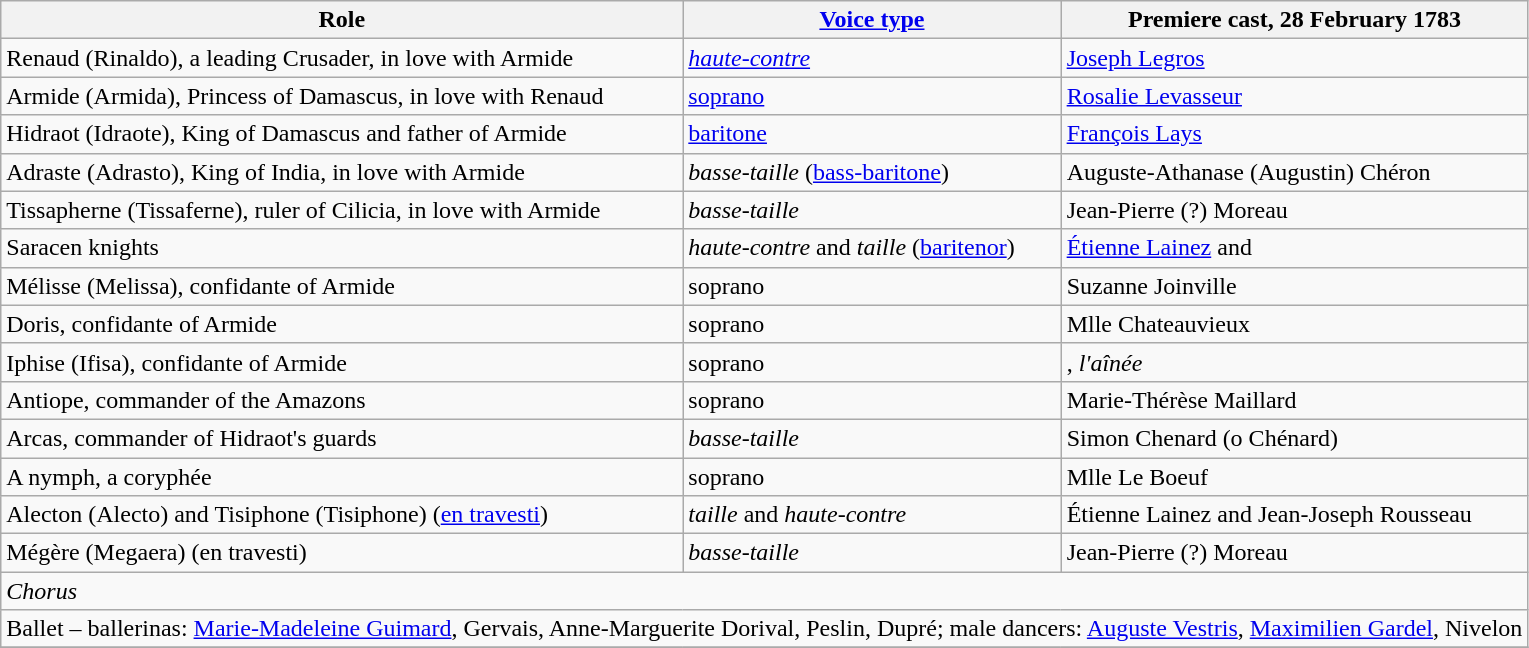<table class="wikitable">
<tr>
<th>Role</th>
<th><a href='#'>Voice type</a></th>
<th>Premiere cast, 28 February 1783</th>
</tr>
<tr>
<td>Renaud (Rinaldo), a leading Crusader, in love with Armide</td>
<td><em><a href='#'>haute-contre</a></em></td>
<td><a href='#'>Joseph Legros</a></td>
</tr>
<tr>
<td>Armide (Armida), Princess of Damascus, in love with Renaud</td>
<td><a href='#'>soprano</a></td>
<td><a href='#'>Rosalie Levasseur</a></td>
</tr>
<tr>
<td>Hidraot (Idraote), King of Damascus and father of Armide</td>
<td><a href='#'>baritone</a></td>
<td><a href='#'>François Lays</a></td>
</tr>
<tr>
<td>Adraste (Adrasto), King of India, in love with Armide</td>
<td><em>basse-taille</em> (<a href='#'>bass-baritone</a>)</td>
<td>Auguste-Athanase (Augustin) Chéron</td>
</tr>
<tr>
<td>Tissapherne (Tissaferne), ruler of Cilicia, in love with Armide</td>
<td><em>basse-taille</em></td>
<td>Jean-Pierre (?) Moreau</td>
</tr>
<tr>
<td>Saracen knights</td>
<td><em>haute-contre</em> and <em>taille</em> (<a href='#'>baritenor</a>)</td>
<td><a href='#'>Étienne Lainez</a> and </td>
</tr>
<tr>
<td>Mélisse (Melissa), confidante of Armide</td>
<td>soprano</td>
<td>Suzanne Joinville</td>
</tr>
<tr>
<td>Doris, confidante of Armide</td>
<td>soprano</td>
<td>Mlle Chateauvieux</td>
</tr>
<tr>
<td>Iphise (Ifisa), confidante of Armide</td>
<td>soprano</td>
<td>, <em>l'aînée</em></td>
</tr>
<tr>
<td>Antiope, commander of the Amazons</td>
<td>soprano</td>
<td>Marie-Thérèse Maillard</td>
</tr>
<tr>
<td>Arcas, commander of Hidraot's guards</td>
<td><em>basse-taille</em></td>
<td>Simon Chenard (o Chénard)</td>
</tr>
<tr>
<td>A nymph, a coryphée</td>
<td>soprano</td>
<td>Mlle Le Boeuf</td>
</tr>
<tr>
<td>Alecton (Alecto) and Tisiphone (Tisiphone) (<a href='#'>en travesti</a>)</td>
<td><em>taille</em> and <em>haute-contre</em></td>
<td>Étienne Lainez and Jean-Joseph Rousseau</td>
</tr>
<tr>
<td>Mégère (Megaera) (en travesti)</td>
<td><em>basse-taille</em></td>
<td>Jean-Pierre (?) Moreau</td>
</tr>
<tr>
<td colspan="3"><em>Chorus</em></td>
</tr>
<tr>
<td colspan="3">Ballet – ballerinas: <a href='#'>Marie-Madeleine Guimard</a>, Gervais, Anne-Marguerite Dorival, Peslin, Dupré; male dancers: <a href='#'>Auguste Vestris</a>, <a href='#'>Maximilien Gardel</a>, Nivelon</td>
</tr>
<tr>
</tr>
</table>
